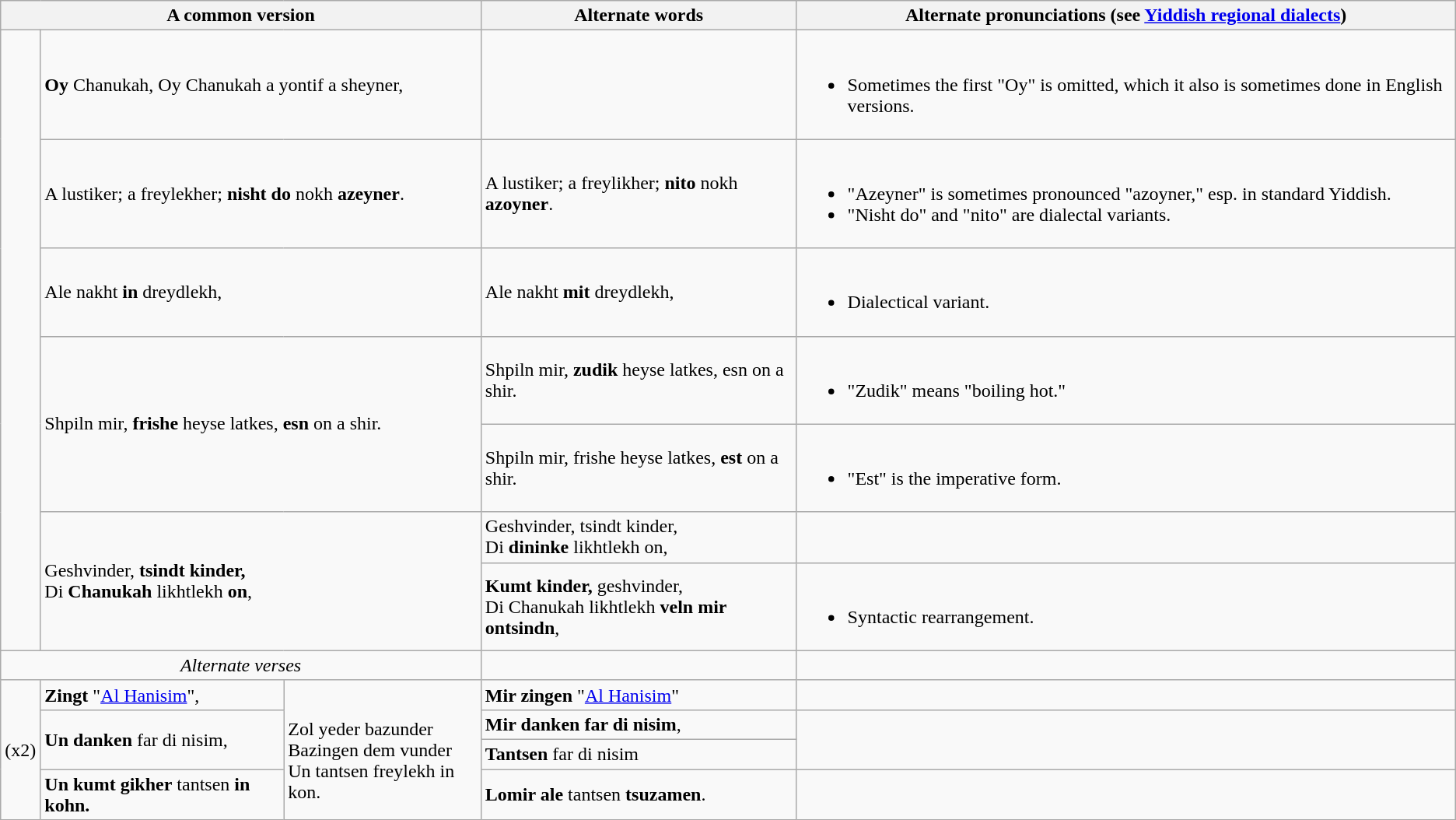<table class="wikitable">
<tr>
<th colspan=3>A common version</th>
<th>Alternate words</th>
<th>Alternate pronunciations (see <a href='#'>Yiddish regional dialects</a>)</th>
</tr>
<tr>
<td rowspan=7></td>
<td colspan=2><strong>Oy</strong> Chanukah, Oy Chanukah a yontif a sheyner,</td>
<td></td>
<td><br><ul><li>Sometimes the first "Oy" is omitted, which it also is sometimes done in English versions.</li></ul></td>
</tr>
<tr>
<td colspan=2>A lustiker; a freylekher; <strong>nisht do</strong> nokh <strong>azeyner</strong>.</td>
<td>A lustiker; a freylikher; <strong>nito</strong> nokh <strong>azoyner</strong>.</td>
<td><br><ul><li>"Azeyner" is sometimes pronounced "azoyner," esp. in standard Yiddish.</li><li>"Nisht do" and "nito" are dialectal variants.</li></ul></td>
</tr>
<tr>
<td colspan=2>Ale nakht <strong>in</strong> dreydlekh,</td>
<td>Ale nakht <strong>mit</strong> dreydlekh,</td>
<td><br><ul><li>Dialectical variant.</li></ul></td>
</tr>
<tr>
<td colspan=2 rowspan=2>Shpiln mir, <strong>frishe</strong> heyse latkes, <strong>esn</strong> on a shir.</td>
<td>Shpiln mir, <strong>zudik</strong> heyse latkes, esn on a shir.</td>
<td><br><ul><li>"Zudik" means "boiling hot."</li></ul></td>
</tr>
<tr>
<td>Shpiln mir, frishe heyse latkes, <strong>est</strong> on a shir.</td>
<td><br><ul><li>"Est" is the imperative form.</li></ul></td>
</tr>
<tr>
<td colspan=2  rowspan=2>Geshvinder, <strong>tsindt kinder,</strong><br>Di <strong>Chanukah</strong> likhtlekh <strong>on</strong>,</td>
<td>Geshvinder, tsindt kinder,<br>Di <strong>dininke</strong> likhtlekh on,</td>
<td></td>
</tr>
<tr>
<td><strong>Kumt kinder,</strong> geshvinder,<br>Di Chanukah likhtlekh <strong>veln mir ontsindn</strong>,</td>
<td><br><ul><li>Syntactic rearrangement.</li></ul></td>
</tr>
<tr>
<td colspan=3 align="center"><em>Alternate verses</em></td>
<td></td>
<td></td>
</tr>
<tr>
<td rowspan=4>(x2)</td>
<td><strong>Zingt</strong> "<a href='#'>Al Hanisim</a>",</td>
<td rowspan=4><br>Zol yeder bazunder<br>
Bazingen dem vunder<br>
Un tantsen freylekh in kon.</td>
<td><strong>Mir zingen</strong> "<a href='#'>Al Hanisim</a>"</td>
<td></td>
</tr>
<tr>
<td rowspan=2><strong>Un danken</strong> far di nisim,</td>
<td><strong>Mir danken far di nisim</strong>,</td>
<td rowspan=2></td>
</tr>
<tr>
<td><strong>Tantsen</strong> far di nisim</td>
</tr>
<tr>
<td><strong>Un kumt gikher</strong> tantsen <strong>in kohn.</strong></td>
<td><strong>Lomir ale</strong> tantsen <strong>tsuzamen</strong>.</td>
<td></td>
</tr>
</table>
